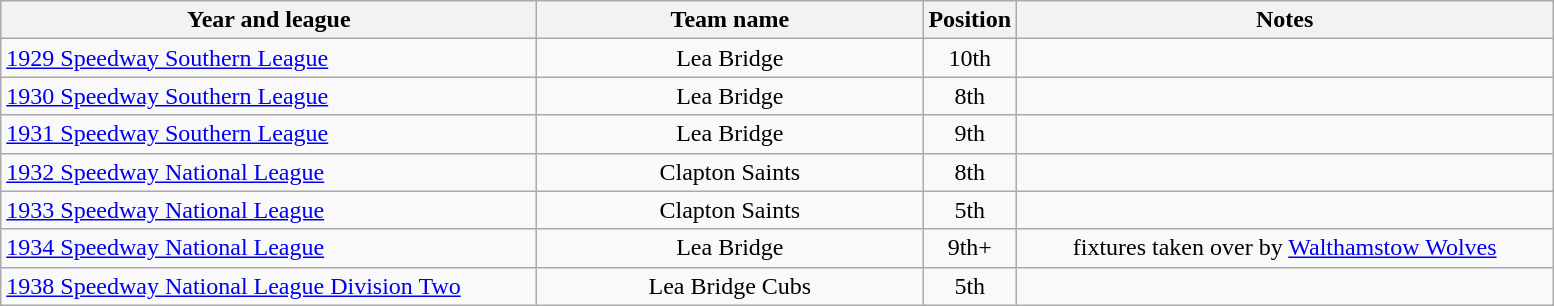<table class="wikitable">
<tr>
<th width=350>Year and league</th>
<th width=250>Team name</th>
<th width=50>Position</th>
<th width=350>Notes</th>
</tr>
<tr align=center>
<td align="left"><a href='#'>1929 Speedway Southern League</a></td>
<td>Lea Bridge</td>
<td>10th</td>
<td></td>
</tr>
<tr align=center>
<td align="left"><a href='#'>1930 Speedway Southern League</a></td>
<td>Lea Bridge</td>
<td>8th</td>
<td></td>
</tr>
<tr align=center>
<td align="left"><a href='#'>1931 Speedway Southern League</a></td>
<td>Lea Bridge</td>
<td>9th</td>
<td></td>
</tr>
<tr align=center>
<td align="left"><a href='#'>1932 Speedway National League</a></td>
<td>Clapton Saints</td>
<td>8th</td>
<td></td>
</tr>
<tr align=center>
<td align="left"><a href='#'>1933 Speedway National League</a></td>
<td>Clapton Saints</td>
<td>5th</td>
<td></td>
</tr>
<tr align=center>
<td align="left"><a href='#'>1934 Speedway National League</a></td>
<td>Lea Bridge</td>
<td>9th+</td>
<td>fixtures taken over by <a href='#'>Walthamstow Wolves</a></td>
</tr>
<tr align=center>
<td align="left"><a href='#'>1938 Speedway National League Division Two</a></td>
<td>Lea Bridge Cubs</td>
<td>5th</td>
<td></td>
</tr>
</table>
